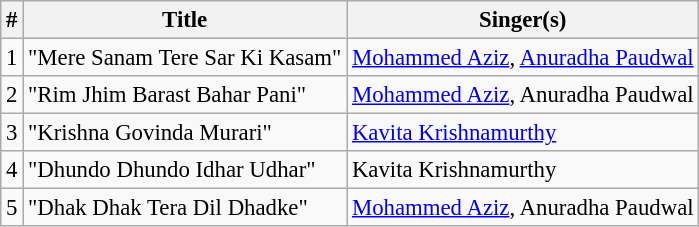<table class="wikitable" style="font-size:95%;">
<tr>
<th>#</th>
<th>Title</th>
<th>Singer(s)</th>
</tr>
<tr>
<td>1</td>
<td>"Mere Sanam Tere Sar Ki Kasam"</td>
<td><a href='#'>Mohammed Aziz</a>, <a href='#'>Anuradha Paudwal</a></td>
</tr>
<tr>
<td>2</td>
<td>"Rim Jhim Barast Bahar Pani"</td>
<td><a href='#'>Mohammed Aziz</a>, Anuradha Paudwal</td>
</tr>
<tr>
<td>3</td>
<td>"Krishna Govinda Murari"</td>
<td><a href='#'>Kavita Krishnamurthy</a></td>
</tr>
<tr>
<td>4</td>
<td>"Dhundo Dhundo Idhar Udhar"</td>
<td>Kavita Krishnamurthy</td>
</tr>
<tr>
<td>5</td>
<td>"Dhak Dhak Tera Dil Dhadke"</td>
<td><a href='#'>Mohammed Aziz</a>, Anuradha Paudwal</td>
</tr>
</table>
